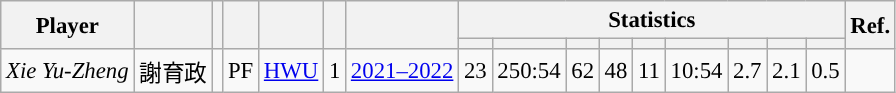<table class="wikitable sortable" style="font-size:95%; text-align:right;">
<tr>
<th rowspan="2">Player</th>
<th rowspan="2"></th>
<th rowspan="2"></th>
<th rowspan="2"></th>
<th rowspan="2"></th>
<th rowspan="2"></th>
<th rowspan="2"></th>
<th colspan="9">Statistics</th>
<th rowspan="2">Ref.</th>
</tr>
<tr>
<th></th>
<th></th>
<th></th>
<th></th>
<th></th>
<th></th>
<th></th>
<th></th>
<th></th>
</tr>
<tr>
<td align="left"><em>Xie Yu-Zheng</em></td>
<td align="left">謝育政</td>
<td align="center"></td>
<td align="center">PF</td>
<td align="left"><a href='#'>HWU</a></td>
<td align="center">1</td>
<td align="center"><a href='#'>2021–2022</a></td>
<td>23</td>
<td>250:54</td>
<td>62</td>
<td>48</td>
<td>11</td>
<td>10:54</td>
<td>2.7</td>
<td>2.1</td>
<td>0.5</td>
<td align="center"></td>
</tr>
</table>
